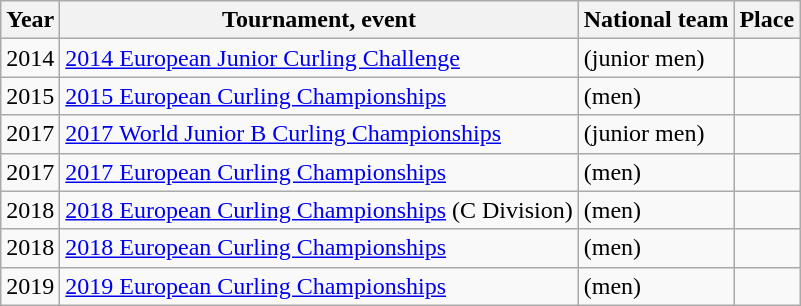<table class="wikitable">
<tr>
<th scope="col">Year</th>
<th scope="col">Tournament, event</th>
<th scope="col">National team</th>
<th scope="col">Place</th>
</tr>
<tr>
<td>2014</td>
<td><a href='#'>2014 European Junior Curling Challenge</a></td>
<td> (junior men)</td>
<td></td>
</tr>
<tr>
<td>2015</td>
<td><a href='#'>2015 European Curling Championships</a></td>
<td> (men)</td>
<td></td>
</tr>
<tr>
<td>2017</td>
<td><a href='#'>2017 World Junior B Curling Championships</a></td>
<td> (junior men)</td>
<td></td>
</tr>
<tr>
<td>2017</td>
<td><a href='#'>2017 European Curling Championships</a></td>
<td> (men)</td>
<td></td>
</tr>
<tr>
<td>2018</td>
<td><a href='#'>2018 European Curling Championships</a> (C Division)</td>
<td> (men)</td>
<td></td>
</tr>
<tr>
<td>2018</td>
<td><a href='#'>2018 European Curling Championships</a></td>
<td> (men)</td>
<td></td>
</tr>
<tr>
<td>2019</td>
<td><a href='#'>2019 European Curling Championships</a></td>
<td> (men)</td>
<td></td>
</tr>
</table>
